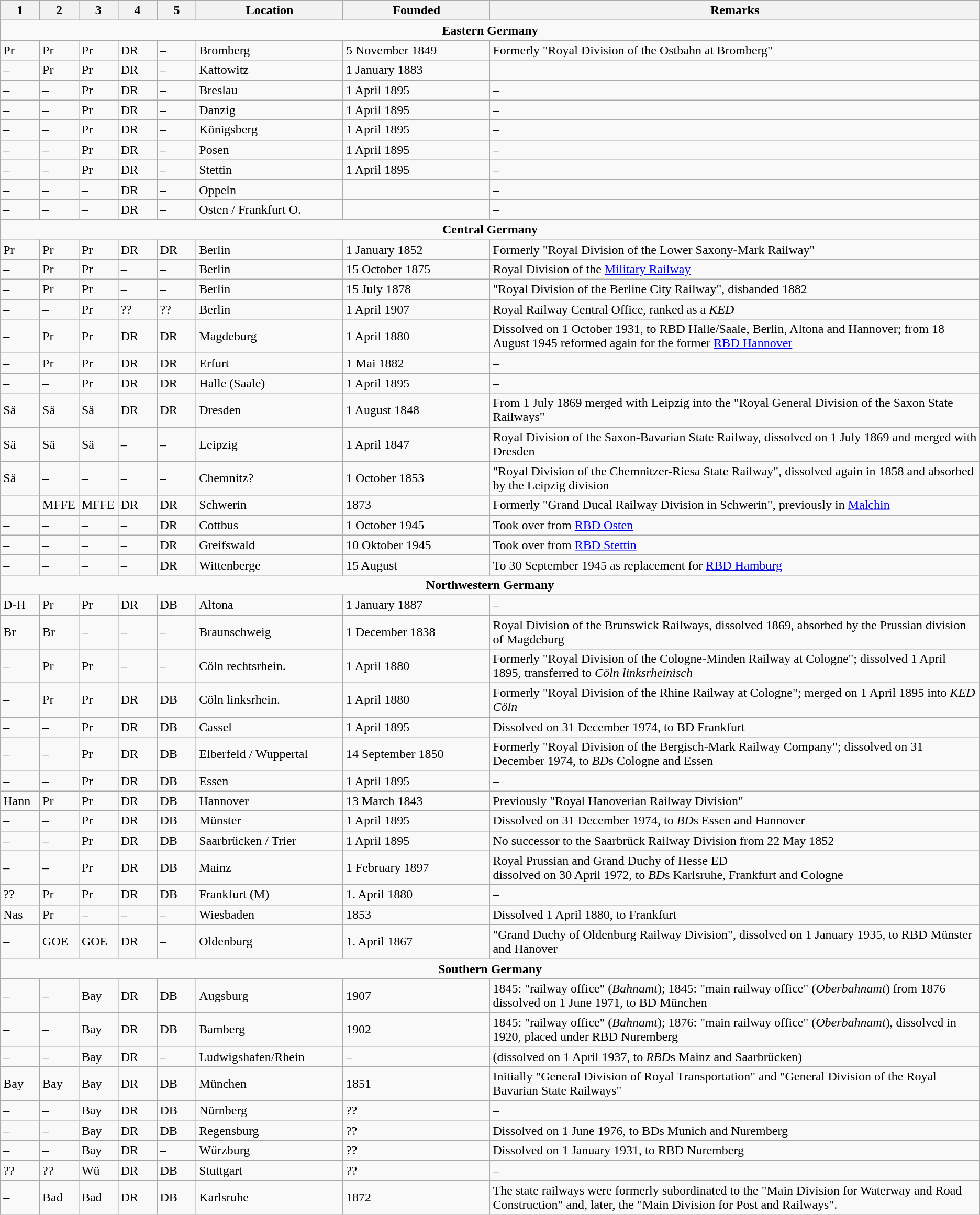<table class="wikitable">
<tr style="background:#e0e0e0;">
<th style="width:4%;">1</th>
<th style="width:4%;">2</th>
<th style="width:4%;">3</th>
<th style="width:4%;">4</th>
<th style="width:4%;">5</th>
<th style="width:15%;">Location</th>
<th style="width:15%;">Founded</th>
<th style="width:50%;">Remarks</th>
</tr>
<tr>
<td colspan="8" style="text-align:center;"><strong>Eastern Germany</strong></td>
</tr>
<tr>
<td>Pr</td>
<td>Pr</td>
<td>Pr</td>
<td>DR</td>
<td>–</td>
<td>Bromberg</td>
<td>5 November 1849</td>
<td>Formerly "Royal Division of the Ostbahn at Bromberg"</td>
</tr>
<tr>
<td>–</td>
<td>Pr</td>
<td>Pr</td>
<td>DR</td>
<td>–</td>
<td>Kattowitz</td>
<td>1 January 1883</td>
<td></td>
</tr>
<tr>
<td>–</td>
<td>–</td>
<td>Pr</td>
<td>DR</td>
<td>–</td>
<td>Breslau</td>
<td>1 April 1895</td>
<td>–</td>
</tr>
<tr>
<td>–</td>
<td>–</td>
<td>Pr</td>
<td>DR</td>
<td>–</td>
<td>Danzig</td>
<td>1 April 1895</td>
<td>–</td>
</tr>
<tr>
<td>–</td>
<td>–</td>
<td>Pr</td>
<td>DR</td>
<td>–</td>
<td>Königsberg</td>
<td>1 April 1895</td>
<td>–</td>
</tr>
<tr>
<td>–</td>
<td>–</td>
<td>Pr</td>
<td>DR</td>
<td>–</td>
<td>Posen</td>
<td>1 April 1895</td>
<td>–</td>
</tr>
<tr>
<td>–</td>
<td>–</td>
<td>Pr</td>
<td>DR</td>
<td>–</td>
<td>Stettin</td>
<td>1 April 1895</td>
<td>–</td>
</tr>
<tr>
<td>–</td>
<td>–</td>
<td>–</td>
<td>DR</td>
<td>–</td>
<td>Oppeln</td>
<td></td>
<td>–</td>
</tr>
<tr>
<td>–</td>
<td>–</td>
<td>–</td>
<td>DR</td>
<td>–</td>
<td>Osten / Frankfurt O.</td>
<td></td>
<td>–</td>
</tr>
<tr>
<td colspan="8" style="text-align:center;"><strong>Central Germany</strong></td>
</tr>
<tr>
<td>Pr</td>
<td>Pr</td>
<td>Pr</td>
<td>DR</td>
<td>DR</td>
<td>Berlin</td>
<td>1 January 1852</td>
<td>Formerly "Royal Division of the Lower Saxony-Mark Railway"</td>
</tr>
<tr>
<td>–</td>
<td>Pr</td>
<td>Pr</td>
<td>–</td>
<td>–</td>
<td>Berlin</td>
<td>15 October 1875</td>
<td>Royal Division of the <a href='#'>Military Railway</a></td>
</tr>
<tr>
<td>–</td>
<td>Pr</td>
<td>Pr</td>
<td>–</td>
<td>–</td>
<td>Berlin</td>
<td>15 July 1878</td>
<td>"Royal Division of the Berline City Railway", disbanded 1882</td>
</tr>
<tr>
<td>–</td>
<td>–</td>
<td>Pr</td>
<td>??</td>
<td>??</td>
<td>Berlin</td>
<td>1 April 1907</td>
<td>Royal Railway Central Office, ranked as a <em>KED</em></td>
</tr>
<tr>
<td>–</td>
<td>Pr</td>
<td>Pr</td>
<td>DR</td>
<td>DR</td>
<td>Magdeburg</td>
<td>1 April 1880</td>
<td>Dissolved on 1 October 1931, to RBD Halle/Saale, Berlin, Altona and Hannover; from 18 August 1945 reformed again for the former <a href='#'>RBD Hannover</a></td>
</tr>
<tr>
<td>–</td>
<td>Pr</td>
<td>Pr</td>
<td>DR</td>
<td>DR</td>
<td>Erfurt</td>
<td>1 Mai 1882</td>
<td>–</td>
</tr>
<tr>
<td>–</td>
<td>–</td>
<td>Pr</td>
<td>DR</td>
<td>DR</td>
<td>Halle (Saale)</td>
<td>1 April 1895</td>
<td>–</td>
</tr>
<tr>
<td>Sä</td>
<td>Sä</td>
<td>Sä</td>
<td>DR</td>
<td>DR</td>
<td>Dresden</td>
<td>1 August 1848</td>
<td>From 1 July 1869 merged with Leipzig into the "Royal General Division of the Saxon State Railways"</td>
</tr>
<tr>
<td>Sä</td>
<td>Sä</td>
<td>Sä</td>
<td>–</td>
<td>–</td>
<td>Leipzig</td>
<td>1 April 1847</td>
<td>Royal Division of the Saxon-Bavarian State Railway, dissolved on 1 July 1869 and merged with Dresden</td>
</tr>
<tr>
<td>Sä</td>
<td>–</td>
<td>–</td>
<td>–</td>
<td>–</td>
<td>Chemnitz?</td>
<td>1 October 1853</td>
<td>"Royal Division of the Chemnitzer-Riesa State Railway", dissolved again in 1858 and absorbed by the Leipzig division</td>
</tr>
<tr>
<td></td>
<td>MFFE</td>
<td>MFFE</td>
<td>DR</td>
<td>DR</td>
<td>Schwerin</td>
<td>1873</td>
<td>Formerly "Grand Ducal Railway Division in Schwerin", previously in <a href='#'>Malchin</a></td>
</tr>
<tr>
<td>–</td>
<td>–</td>
<td>–</td>
<td>–</td>
<td>DR</td>
<td>Cottbus</td>
<td>1 October 1945</td>
<td>Took over from <a href='#'>RBD Osten</a></td>
</tr>
<tr>
<td>–</td>
<td>–</td>
<td>–</td>
<td>–</td>
<td>DR</td>
<td>Greifswald</td>
<td>10 Oktober 1945</td>
<td>Took over from <a href='#'>RBD Stettin</a></td>
</tr>
<tr>
<td>–</td>
<td>–</td>
<td>–</td>
<td>–</td>
<td>DR</td>
<td>Wittenberge</td>
<td>15 August</td>
<td>To 30 September 1945 as replacement for <a href='#'>RBD Hamburg</a></td>
</tr>
<tr>
<td colspan="8" style="text-align:center;"><strong>Northwestern Germany</strong></td>
</tr>
<tr>
<td>D-H</td>
<td>Pr</td>
<td>Pr</td>
<td>DR</td>
<td>DB</td>
<td>Altona</td>
<td>1 January 1887</td>
<td>–</td>
</tr>
<tr>
<td>Br</td>
<td>Br</td>
<td>–</td>
<td>–</td>
<td>–</td>
<td>Braunschweig</td>
<td>1 December 1838</td>
<td>Royal Division of the Brunswick Railways, dissolved 1869, absorbed by the Prussian division of Magdeburg</td>
</tr>
<tr>
<td>–</td>
<td>Pr</td>
<td>Pr</td>
<td>–</td>
<td>–</td>
<td>Cöln rechtsrhein.</td>
<td>1 April 1880</td>
<td>Formerly "Royal Division of the Cologne-Minden Railway at Cologne"; dissolved 1 April 1895, transferred to <em>Cöln linksrheinisch</em></td>
</tr>
<tr>
<td>–</td>
<td>Pr</td>
<td>Pr</td>
<td>DR</td>
<td>DB</td>
<td>Cöln linksrhein.</td>
<td>1 April 1880</td>
<td>Formerly "Royal Division of the Rhine Railway at Cologne"; merged on 1 April 1895 into <em>KED Cöln</em></td>
</tr>
<tr>
<td>–</td>
<td>–</td>
<td>Pr</td>
<td>DR</td>
<td>DB</td>
<td>Cassel</td>
<td>1 April 1895</td>
<td>Dissolved on 31 December 1974, to BD Frankfurt</td>
</tr>
<tr>
<td>–</td>
<td>–</td>
<td>Pr</td>
<td>DR</td>
<td>DB</td>
<td>Elberfeld / Wuppertal</td>
<td>14 September 1850</td>
<td>Formerly "Royal Division of the Bergisch-Mark Railway Company"; dissolved on 31 December 1974, to <em>BD</em>s Cologne and Essen</td>
</tr>
<tr>
<td>–</td>
<td>–</td>
<td>Pr</td>
<td>DR</td>
<td>DB</td>
<td>Essen</td>
<td>1 April 1895</td>
<td>–</td>
</tr>
<tr>
<td>Hann</td>
<td>Pr</td>
<td>Pr</td>
<td>DR</td>
<td>DB</td>
<td>Hannover</td>
<td>13 March 1843</td>
<td>Previously "Royal Hanoverian Railway Division"</td>
</tr>
<tr>
<td>–</td>
<td>–</td>
<td>Pr</td>
<td>DR</td>
<td>DB</td>
<td>Münster</td>
<td>1 April 1895</td>
<td>Dissolved on 31 December 1974, to <em>BD</em>s Essen and Hannover</td>
</tr>
<tr>
<td>–</td>
<td>–</td>
<td>Pr</td>
<td>DR</td>
<td>DB</td>
<td>Saarbrücken / Trier</td>
<td>1 April 1895</td>
<td>No successor to the Saarbrück Railway Division from 22 May 1852</td>
</tr>
<tr>
<td>–</td>
<td>–</td>
<td>Pr</td>
<td>DR</td>
<td>DB</td>
<td>Mainz</td>
<td>1 February 1897</td>
<td>Royal Prussian and Grand Duchy of Hesse ED<br> dissolved on 30 April 1972, to <em>BD</em>s Karlsruhe, Frankfurt and Cologne</td>
</tr>
<tr>
<td>??</td>
<td>Pr</td>
<td>Pr</td>
<td>DR</td>
<td>DB</td>
<td>Frankfurt (M)</td>
<td>1. April 1880</td>
<td>–</td>
</tr>
<tr>
<td>Nas</td>
<td>Pr</td>
<td>–</td>
<td>–</td>
<td>–</td>
<td>Wiesbaden</td>
<td>1853</td>
<td>Dissolved 1 April 1880, to Frankfurt</td>
</tr>
<tr>
<td>–</td>
<td>GOE</td>
<td>GOE</td>
<td>DR</td>
<td>–</td>
<td>Oldenburg</td>
<td>1. April 1867</td>
<td>"Grand Duchy of Oldenburg Railway Division", dissolved on 1 January 1935, to RBD Münster and Hanover</td>
</tr>
<tr>
<td colspan="8" style="text-align:center;"><strong>Southern Germany</strong></td>
</tr>
<tr>
<td>–</td>
<td>–</td>
<td>Bay</td>
<td>DR</td>
<td>DB</td>
<td>Augsburg</td>
<td>1907</td>
<td>1845: "railway office" (<em>Bahnamt</em>); 1845: "main railway office" (<em>Oberbahnamt</em>) from 1876 <br> dissolved on 1 June 1971, to BD München</td>
</tr>
<tr>
<td>–</td>
<td>–</td>
<td>Bay</td>
<td>DR</td>
<td>DB</td>
<td>Bamberg</td>
<td>1902</td>
<td>1845: "railway office" (<em>Bahnamt</em>); 1876: "main railway office" (<em>Oberbahnamt</em>), dissolved in 1920, placed under RBD Nuremberg</td>
</tr>
<tr>
<td>–</td>
<td>–</td>
<td>Bay</td>
<td>DR</td>
<td>–</td>
<td>Ludwigshafen/Rhein</td>
<td>–</td>
<td>(dissolved on 1 April 1937, to <em>RBD</em>s Mainz and Saarbrücken)</td>
</tr>
<tr>
<td>Bay</td>
<td>Bay</td>
<td>Bay</td>
<td>DR</td>
<td>DB</td>
<td>München</td>
<td>1851</td>
<td>Initially "General Division of Royal Transportation" and "General Division of the Royal Bavarian State Railways"</td>
</tr>
<tr>
<td>–</td>
<td>–</td>
<td>Bay</td>
<td>DR</td>
<td>DB</td>
<td>Nürnberg</td>
<td>??</td>
<td>–</td>
</tr>
<tr>
<td>–</td>
<td>–</td>
<td>Bay</td>
<td>DR</td>
<td>DB</td>
<td>Regensburg</td>
<td>??</td>
<td>Dissolved on 1 June 1976, to BDs Munich and Nuremberg</td>
</tr>
<tr>
<td>–</td>
<td>–</td>
<td>Bay</td>
<td>DR</td>
<td>–</td>
<td>Würzburg</td>
<td>??</td>
<td>Dissolved on 1 January 1931, to RBD Nuremberg</td>
</tr>
<tr>
<td>??</td>
<td>??</td>
<td>Wü</td>
<td>DR</td>
<td>DB</td>
<td>Stuttgart</td>
<td>??</td>
<td>–</td>
</tr>
<tr>
<td>–</td>
<td>Bad</td>
<td>Bad</td>
<td>DR</td>
<td>DB</td>
<td>Karlsruhe</td>
<td>1872</td>
<td>The state railways were formerly subordinated to the "Main Division for Waterway and Road Construction" and, later, the "Main Division for Post and Railways".</td>
</tr>
</table>
